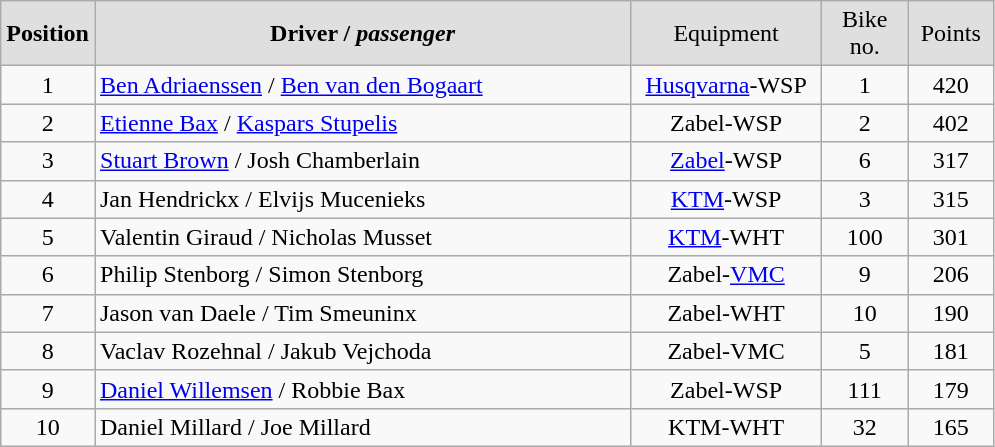<table class="wikitable">
<tr align="center" style="background:#dfdfdf;">
<td width="50"><strong>Position</strong></td>
<td width="350"><strong>Driver / <em>passenger<strong><em></td>
<td width="120"></strong>Equipment<strong></td>
<td width="50"></strong>Bike  no.<strong></td>
<td width="50"></strong>Points<strong></td>
</tr>
<tr align="center">
<td></strong>1<strong></td>
<td align="left"> <a href='#'>Ben Adriaenssen</a> /  </em><a href='#'>Ben van den Bogaart</a><em></td>
<td><a href='#'>Husqvarna</a>-WSP</td>
<td></em>1<em></td>
<td></strong>420<strong></td>
</tr>
<tr align="center">
<td></strong>2<strong></td>
<td align="left"> <a href='#'>Etienne Bax</a> /  </em><a href='#'>Kaspars Stupelis</a><em></td>
<td>Zabel-WSP</td>
<td></em>2<em></td>
<td></strong>402<strong></td>
</tr>
<tr align="center">
<td></strong>3<strong></td>
<td align="left"> <a href='#'>Stuart Brown</a> /  </em>Josh Chamberlain<em></td>
<td><a href='#'>Zabel</a>-WSP</td>
<td></em>6<em></td>
<td></strong>317<strong></td>
</tr>
<tr align="center">
<td></strong>4<strong></td>
<td align="left"> Jan Hendrickx /  </em>Elvijs Mucenieks<em></td>
<td><a href='#'>KTM</a>-WSP</td>
<td></em>3<em></td>
<td></strong>315<strong></td>
</tr>
<tr align="center">
<td></strong>5<strong></td>
<td align="left"> Valentin Giraud /  </em>Nicholas Musset<em></td>
<td><a href='#'>KTM</a>-WHT</td>
<td></em>100<em></td>
<td></strong>301<strong></td>
</tr>
<tr align="center">
<td></strong>6<strong></td>
<td align="left"> Philip Stenborg /  </em>Simon Stenborg<em></td>
<td>Zabel-<a href='#'>VMC</a></td>
<td></em>9<em></td>
<td></strong>206<strong></td>
</tr>
<tr align="center">
<td></strong>7<strong></td>
<td align="left"> Jason van Daele /  </em>Tim Smeuninx<em></td>
<td>Zabel-WHT</td>
<td></em>10<em></td>
<td></strong>190<strong></td>
</tr>
<tr align="center">
<td></strong>8<strong></td>
<td align="left"> Vaclav Rozehnal / </em>Jakub Vejchoda<em></td>
<td>Zabel-VMC</td>
<td></em>5<em></td>
<td></strong>181<strong></td>
</tr>
<tr align="center">
<td></strong>9<strong></td>
<td align="left"> <a href='#'>Daniel Willemsen</a> /  </em>Robbie Bax<em></td>
<td>Zabel-WSP</td>
<td></em>111<em></td>
<td></strong>179<strong></td>
</tr>
<tr align="center">
<td></strong>10<strong></td>
<td align="left"> Daniel Millard /  </em>Joe Millard<em></td>
<td>KTM-WHT</td>
<td></em>32<em></td>
<td></strong>165<strong></td>
</tr>
</table>
